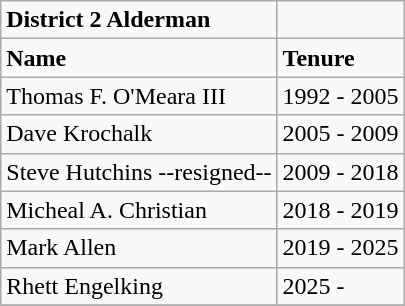<table role="presentation" class="wikitable mw-collapsible mw-collapsed">
<tr>
<td><strong>District 2 Alderman</strong></td>
</tr>
<tr>
<td><strong>Name</strong></td>
<td><strong>Tenure</strong></td>
</tr>
<tr>
<td>Thomas F. O'Meara III</td>
<td>1992 - 2005</td>
</tr>
<tr>
<td>Dave Krochalk</td>
<td>2005 - 2009</td>
</tr>
<tr>
<td>Steve Hutchins --resigned--</td>
<td>2009 - 2018</td>
</tr>
<tr>
<td>Micheal A. Christian</td>
<td>2018 - 2019</td>
</tr>
<tr>
<td>Mark Allen</td>
<td>2019 - 2025</td>
</tr>
<tr>
<td>Rhett Engelking</td>
<td>2025 -</td>
</tr>
<tr>
</tr>
</table>
